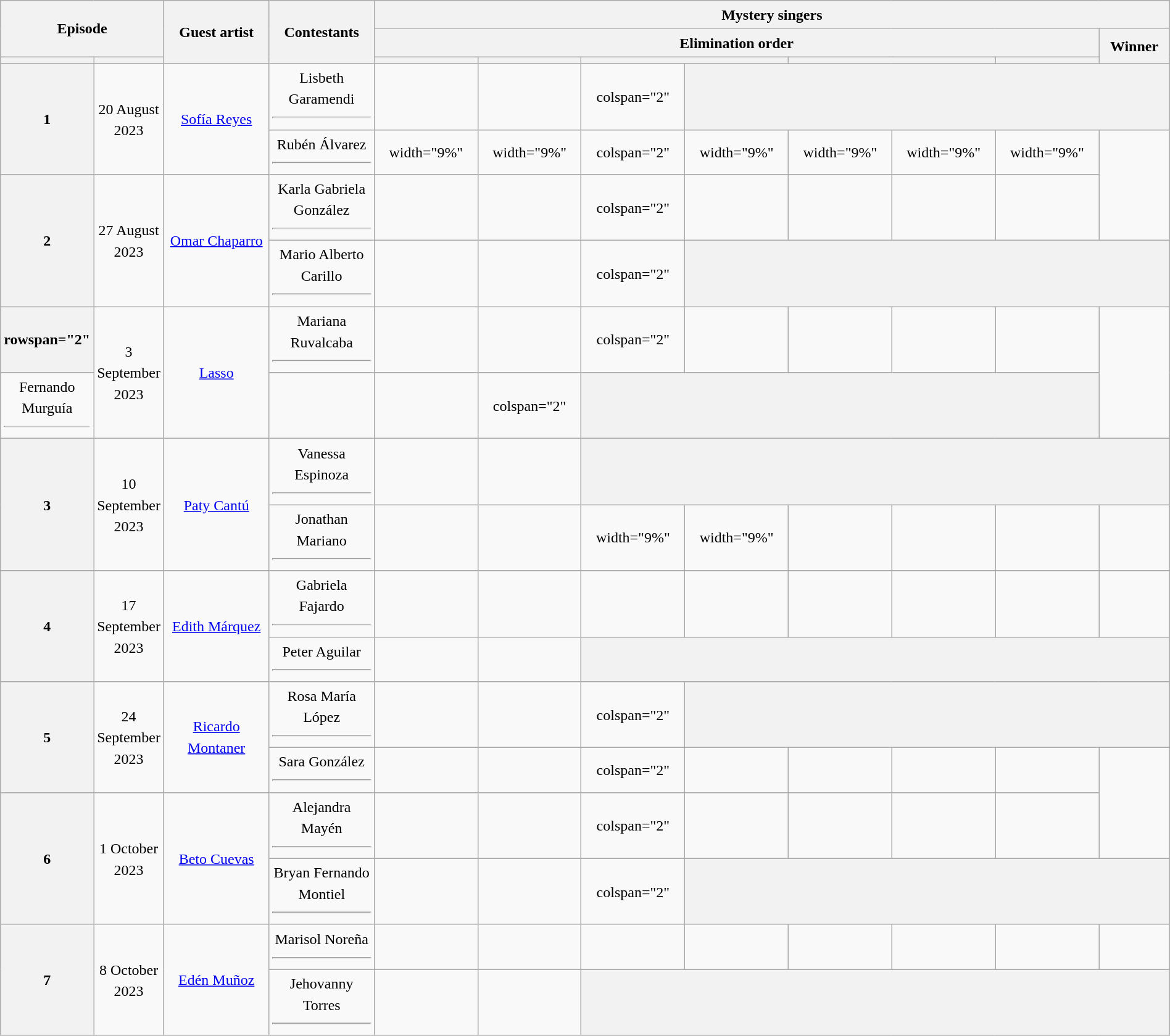<table class="wikitable plainrowheaders mw-collapsible" style="text-align:center; line-height:23px; width:100%;">
<tr>
<th colspan="2" rowspan="2" width="1%">Episode</th>
<th rowspan="3" width="9%">Guest artist</th>
<th rowspan="3" width="9%">Contestants</th>
<th colspan="8">Mystery singers<br></th>
</tr>
<tr>
<th colspan="7">Elimination order</th>
<th rowspan="2">Winner</th>
</tr>
<tr>
<th></th>
<th></th>
<th></th>
<th></th>
<th colspan="2"></th>
<th colspan="2"></th>
<th></th>
</tr>
<tr>
<th rowspan="2">1</th>
<td rowspan="2">20 August 2023</td>
<td rowspan="2"><a href='#'>Sofía Reyes</a><br></td>
<td>Lisbeth Garamendi<hr></td>
<td></td>
<td></td>
<td>colspan="2" </td>
<th colspan="5"></th>
</tr>
<tr>
<td>Rubén Álvarez<hr></td>
<td>width="9%" </td>
<td>width="9%" </td>
<td>colspan="2" </td>
<td>width="9%" </td>
<td>width="9%" </td>
<td>width="9%" </td>
<td>width="9%" </td>
</tr>
<tr>
<th rowspan="2">2</th>
<td rowspan="2">27 August 2023</td>
<td rowspan="2"><a href='#'>Omar Chaparro</a></td>
<td>Karla Gabriela González<hr></td>
<td></td>
<td></td>
<td>colspan="2" </td>
<td></td>
<td></td>
<td></td>
<td></td>
</tr>
<tr>
<td>Mario Alberto Carillo<hr></td>
<td></td>
<td></td>
<td>colspan="2" </td>
<th colspan="5"></th>
</tr>
<tr>
<th>rowspan="2" </th>
<td rowspan="2">3 September 2023</td>
<td rowspan="2"><a href='#'>Lasso</a><br></td>
<td>Mariana Ruvalcaba<hr></td>
<td></td>
<td></td>
<td>colspan="2" </td>
<td></td>
<td></td>
<td></td>
<td></td>
</tr>
<tr>
<td>Fernando Murguía<hr></td>
<td></td>
<td></td>
<td>colspan="2" </td>
<th colspan="5"></th>
</tr>
<tr>
<th rowspan="2">3</th>
<td rowspan="2">10 September 2023</td>
<td rowspan="2"><a href='#'>Paty Cantú</a></td>
<td>Vanessa Espinoza<hr></td>
<td></td>
<td></td>
<th colspan="6"></th>
</tr>
<tr>
<td>Jonathan Mariano<hr></td>
<td></td>
<td></td>
<td>width="9%" </td>
<td>width="9%" </td>
<td></td>
<td></td>
<td></td>
<td></td>
</tr>
<tr>
<th rowspan="2">4</th>
<td rowspan="2">17 September 2023</td>
<td rowspan="2"><a href='#'>Edith Márquez</a><br></td>
<td>Gabriela Fajardo<hr></td>
<td></td>
<td></td>
<td></td>
<td></td>
<td></td>
<td></td>
<td></td>
<td></td>
</tr>
<tr>
<td>Peter Aguilar<hr></td>
<td></td>
<td></td>
<th colspan="6"></th>
</tr>
<tr>
<th rowspan="2">5</th>
<td rowspan="2">24 September 2023</td>
<td rowspan="2"><a href='#'>Ricardo Montaner</a></td>
<td>Rosa María López<hr></td>
<td></td>
<td></td>
<td>colspan="2" </td>
<th colspan="5"></th>
</tr>
<tr>
<td>Sara González<hr></td>
<td></td>
<td></td>
<td>colspan="2" </td>
<td></td>
<td></td>
<td></td>
<td></td>
</tr>
<tr>
<th rowspan="2">6</th>
<td rowspan="2">1 October 2023</td>
<td rowspan="2"><a href='#'>Beto Cuevas</a><br></td>
<td>Alejandra Mayén<hr></td>
<td></td>
<td></td>
<td>colspan="2" </td>
<td></td>
<td></td>
<td></td>
<td></td>
</tr>
<tr>
<td>Bryan Fernando Montiel<hr></td>
<td></td>
<td></td>
<td>colspan="2" </td>
<th colspan="5"></th>
</tr>
<tr>
<th rowspan="2">7</th>
<td rowspan="2">8 October 2023</td>
<td rowspan="2"><a href='#'>Edén Muñoz</a></td>
<td>Marisol Noreña<hr></td>
<td></td>
<td></td>
<td></td>
<td></td>
<td></td>
<td></td>
<td></td>
<td></td>
</tr>
<tr>
<td>Jehovanny Torres<hr></td>
<td></td>
<td></td>
<th colspan="6"></th>
</tr>
</table>
